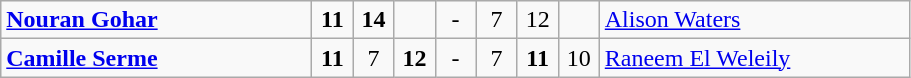<table class="wikitable">
<tr>
<td width=200> <strong><a href='#'>Nouran Gohar</a></strong></td>
<td style="width:20px; text-align:center;"><strong>11</strong></td>
<td style="width:20px; text-align:center;"><strong>14</strong></td>
<td style="width:20px; text-align:center;"></td>
<td style="width:20px; text-align:center;">-</td>
<td style="width:20px; text-align:center;">7</td>
<td style="width:20px; text-align:center;">12</td>
<td style="width:20px; text-align:center;"></td>
<td width=200> <a href='#'>Alison Waters</a></td>
</tr>
<tr>
<td width=200> <strong><a href='#'>Camille Serme</a></strong></td>
<td style="width:20px; text-align:center;"><strong>11</strong></td>
<td style="width:20px; text-align:center;">7</td>
<td style="width:20px; text-align:center;"><strong>12</strong></td>
<td style="width:20px; text-align:center;">-</td>
<td style="width:20px; text-align:center;">7</td>
<td style="width:20px; text-align:center;"><strong>11</strong></td>
<td style="width:20px; text-align:center;">10</td>
<td width=200> <a href='#'>Raneem El Weleily</a></td>
</tr>
</table>
